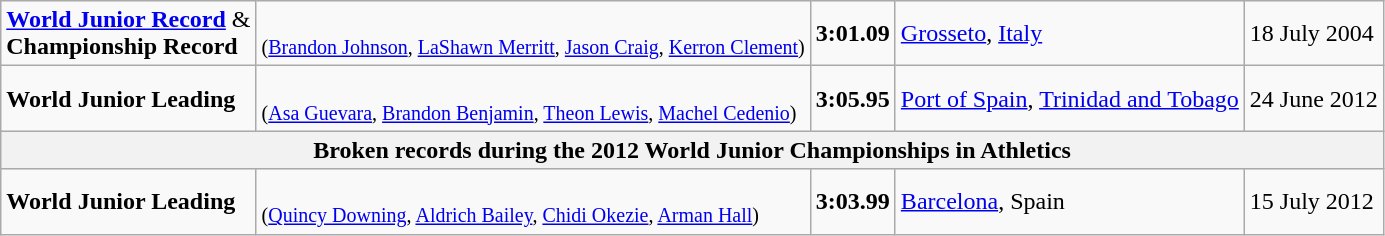<table class="wikitable">
<tr>
<td><strong><a href='#'>World Junior Record</a></strong> &<br><strong>Championship Record</strong></td>
<td><br><small>(<a href='#'>Brandon Johnson</a>, <a href='#'>LaShawn Merritt</a>, <a href='#'>Jason Craig</a>, <a href='#'>Kerron Clement</a>)</small></td>
<td><strong>3:01.09</strong></td>
<td><a href='#'>Grosseto</a>, <a href='#'>Italy</a></td>
<td>18 July 2004</td>
</tr>
<tr>
<td><strong>World Junior Leading</strong></td>
<td><br><small>(<a href='#'>Asa Guevara</a>, <a href='#'>Brandon Benjamin</a>, <a href='#'>Theon Lewis</a>, <a href='#'>Machel Cedenio</a>)</small></td>
<td><strong>3:05.95</strong></td>
<td><a href='#'>Port of Spain</a>, <a href='#'>Trinidad and Tobago</a></td>
<td>24 June 2012</td>
</tr>
<tr>
<th colspan="5">Broken records during the 2012 World Junior Championships in Athletics</th>
</tr>
<tr>
<td><strong>World Junior Leading</strong></td>
<td><br><small>(<a href='#'>Quincy Downing</a>, <a href='#'>Aldrich Bailey</a>, <a href='#'>Chidi Okezie</a>, <a href='#'>Arman Hall</a>)</small></td>
<td><strong>3:03.99</strong></td>
<td><a href='#'>Barcelona</a>, Spain</td>
<td>15 July 2012</td>
</tr>
</table>
